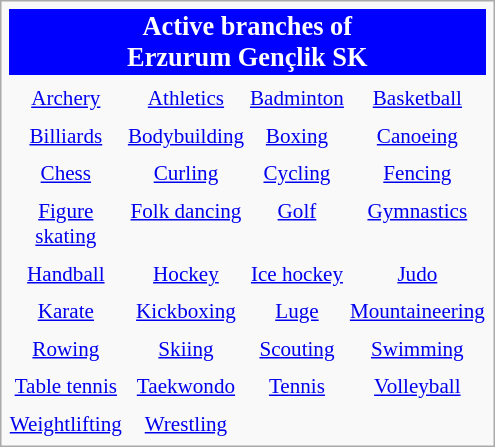<table class="infobox" style="font-size: 88%; width: 22em; text-align: center">
<tr>
<th colspan=4 style="font-size: 125%; background-color:blue; color:white; text-align:center;">Active branches of<br>Erzurum Gençlik SK</th>
</tr>
<tr>
<td></td>
<td></td>
<td></td>
<td></td>
</tr>
<tr>
<td><a href='#'>Archery</a></td>
<td><a href='#'>Athletics</a></td>
<td><a href='#'>Badminton</a></td>
<td><a href='#'>Basketball</a></td>
</tr>
<tr>
<td></td>
<td></td>
<td></td>
<td></td>
</tr>
<tr>
<td><a href='#'>Billiards</a></td>
<td><a href='#'>Bodybuilding</a></td>
<td><a href='#'>Boxing</a></td>
<td><a href='#'>Canoeing</a></td>
</tr>
<tr>
<td></td>
<td></td>
<td></td>
<td></td>
</tr>
<tr>
<td><a href='#'>Chess</a></td>
<td><a href='#'>Curling</a></td>
<td><a href='#'>Cycling</a></td>
<td><a href='#'>Fencing</a></td>
</tr>
<tr>
<td></td>
<td></td>
<td></td>
<td></td>
</tr>
<tr>
<td><a href='#'>Figure skating</a></td>
<td><a href='#'>Folk dancing</a></td>
<td><a href='#'>Golf</a></td>
<td><a href='#'>Gymnastics</a></td>
</tr>
<tr>
<td></td>
<td></td>
<td></td>
<td></td>
</tr>
<tr>
<td><a href='#'>Handball</a></td>
<td><a href='#'>Hockey</a></td>
<td><a href='#'>Ice hockey</a></td>
<td><a href='#'>Judo</a></td>
</tr>
<tr>
<td></td>
<td></td>
<td></td>
<td></td>
</tr>
<tr>
<td><a href='#'>Karate</a></td>
<td><a href='#'>Kickboxing</a></td>
<td><a href='#'>Luge</a></td>
<td><a href='#'>Mountaineering</a></td>
</tr>
<tr>
<td></td>
<td></td>
<td></td>
<td></td>
</tr>
<tr>
<td><a href='#'>Rowing</a></td>
<td><a href='#'>Skiing</a></td>
<td><a href='#'>Scouting</a></td>
<td><a href='#'>Swimming</a></td>
</tr>
<tr>
<td></td>
<td></td>
<td></td>
<td></td>
</tr>
<tr>
<td><a href='#'>Table tennis</a></td>
<td><a href='#'>Taekwondo</a></td>
<td><a href='#'>Tennis</a></td>
<td><a href='#'>Volleyball</a></td>
</tr>
<tr>
<td></td>
<td></td>
</tr>
<tr>
<td><a href='#'>Weightlifting</a></td>
<td><a href='#'>Wrestling</a></td>
</tr>
</table>
